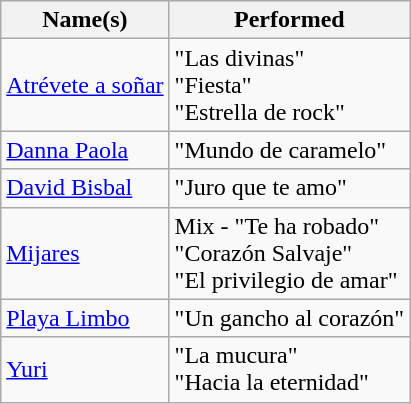<table class="wikitable sortable">
<tr>
<th>Name(s)</th>
<th>Performed</th>
</tr>
<tr>
<td><a href='#'>Atrévete a soñar</a></td>
<td>"Las divinas" <br> "Fiesta" <br> "Estrella de rock"</td>
</tr>
<tr>
<td><a href='#'>Danna Paola</a></td>
<td>"Mundo de caramelo"</td>
</tr>
<tr>
<td><a href='#'>David Bisbal</a></td>
<td>"Juro que te amo"</td>
</tr>
<tr>
<td><a href='#'>Mijares</a></td>
<td>Mix - "Te ha robado" <br> "Corazón Salvaje" <br> "El privilegio de amar"</td>
</tr>
<tr>
<td><a href='#'>Playa Limbo</a></td>
<td>"Un gancho al corazón"</td>
</tr>
<tr>
<td><a href='#'>Yuri</a></td>
<td>"La mucura" <br> "Hacia la eternidad"</td>
</tr>
</table>
